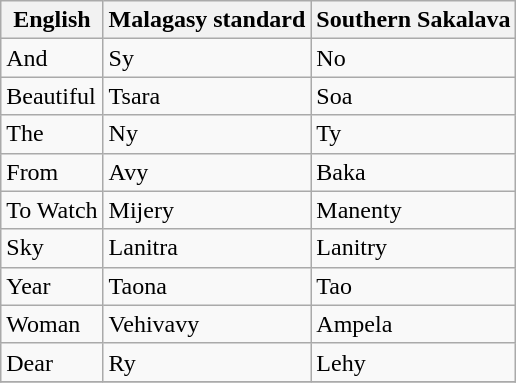<table class="wikitable sortable">
<tr>
<th>English</th>
<th>Malagasy standard</th>
<th>Southern Sakalava</th>
</tr>
<tr>
<td>And</td>
<td>Sy</td>
<td>No</td>
</tr>
<tr>
<td>Beautiful</td>
<td>Tsara</td>
<td>Soa</td>
</tr>
<tr>
<td>The</td>
<td>Ny</td>
<td>Ty</td>
</tr>
<tr>
<td>From</td>
<td>Avy</td>
<td>Baka</td>
</tr>
<tr>
<td>To Watch</td>
<td>Mijery</td>
<td>Manenty</td>
</tr>
<tr>
<td>Sky</td>
<td>Lanitra</td>
<td>Lanitry</td>
</tr>
<tr>
<td>Year</td>
<td>Taona</td>
<td>Tao</td>
</tr>
<tr>
<td>Woman</td>
<td>Vehivavy</td>
<td>Ampela</td>
</tr>
<tr>
<td>Dear</td>
<td>Ry</td>
<td>Lehy</td>
</tr>
<tr>
</tr>
</table>
